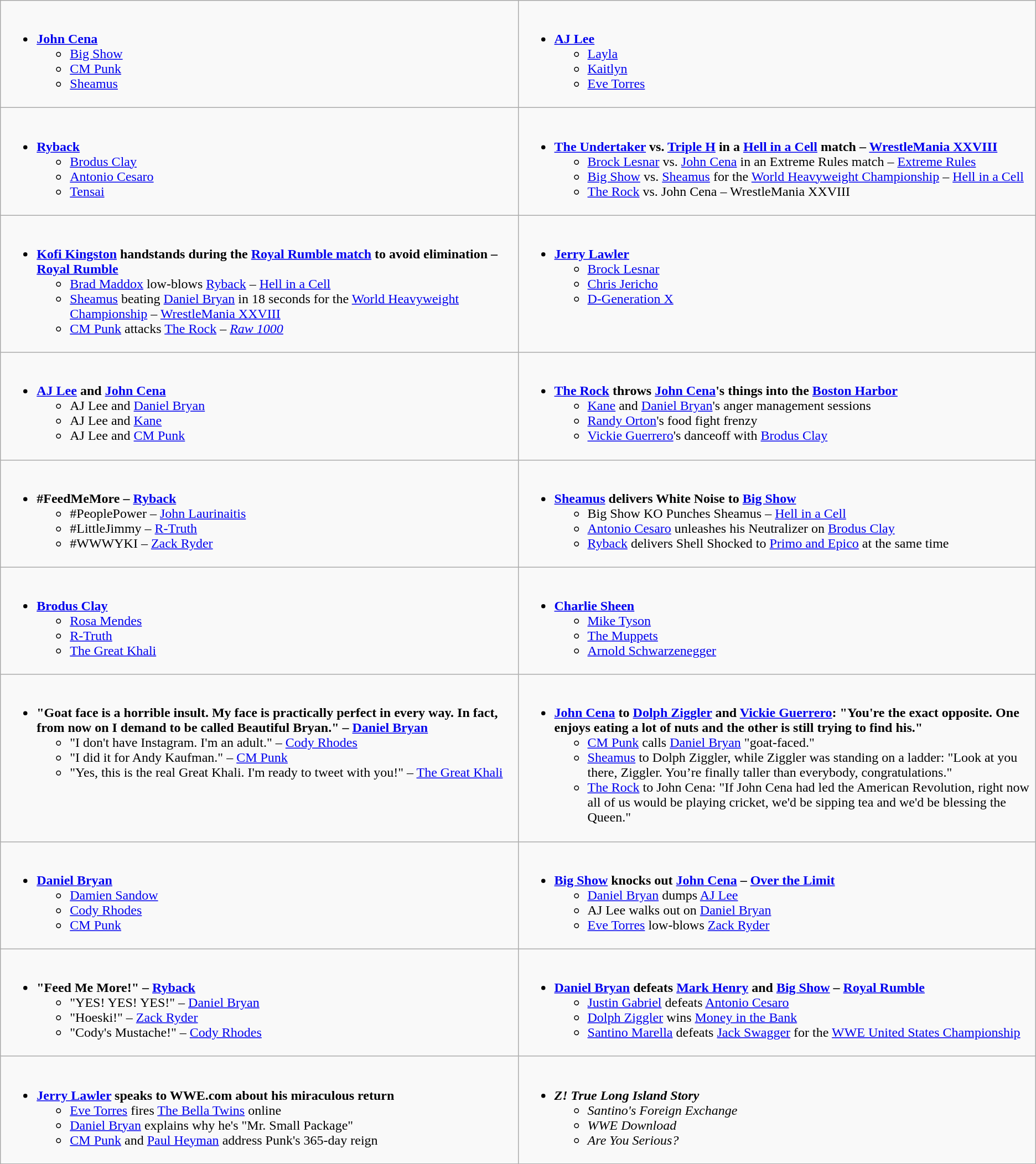<table class="wikitable">
<tr>
<td style="vertical-align:top;" width="50%"><br><ul><li><strong><a href='#'>John Cena</a></strong><ul><li><a href='#'>Big Show</a></li><li><a href='#'>CM Punk</a></li><li><a href='#'>Sheamus</a></li></ul></li></ul></td>
<td style="vertical-align:top;" width="50%"><br><ul><li><strong><a href='#'>AJ Lee</a></strong><ul><li><a href='#'>Layla</a></li><li><a href='#'>Kaitlyn</a></li><li><a href='#'>Eve Torres</a></li></ul></li></ul></td>
</tr>
<tr>
<td style="vertical-align:top;" width="50%"><br><ul><li><strong><a href='#'>Ryback</a></strong><ul><li><a href='#'>Brodus Clay</a></li><li><a href='#'>Antonio Cesaro</a></li><li><a href='#'>Tensai</a></li></ul></li></ul></td>
<td style="vertical-align:top;" width="50%"><br><ul><li><strong><a href='#'>The Undertaker</a> vs. <a href='#'>Triple H</a> in a <a href='#'>Hell in a Cell</a> match – <a href='#'>WrestleMania XXVIII</a></strong><ul><li><a href='#'>Brock Lesnar</a> vs. <a href='#'>John Cena</a> in an Extreme Rules match – <a href='#'>Extreme Rules</a></li><li><a href='#'>Big Show</a> vs. <a href='#'>Sheamus</a> for the <a href='#'>World Heavyweight Championship</a> – <a href='#'>Hell in a Cell</a></li><li><a href='#'>The Rock</a> vs. John Cena – WrestleMania XXVIII</li></ul></li></ul></td>
</tr>
<tr>
<td style="vertical-align:top;" width="50%"><br><ul><li><strong><a href='#'>Kofi Kingston</a> handstands during the <a href='#'>Royal Rumble match</a> to avoid elimination – <a href='#'>Royal Rumble</a></strong><ul><li><a href='#'>Brad Maddox</a> low-blows <a href='#'>Ryback</a> – <a href='#'>Hell in a Cell</a></li><li><a href='#'>Sheamus</a> beating <a href='#'>Daniel Bryan</a> in 18 seconds for the <a href='#'>World Heavyweight Championship</a> – <a href='#'>WrestleMania XXVIII</a></li><li><a href='#'>CM Punk</a> attacks <a href='#'>The Rock</a> – <em><a href='#'>Raw 1000</a></em></li></ul></li></ul></td>
<td style="vertical-align:top;" width="50%"><br><ul><li><strong><a href='#'>Jerry Lawler</a></strong><ul><li><a href='#'>Brock Lesnar</a></li><li><a href='#'>Chris Jericho</a></li><li><a href='#'>D-Generation X</a></li></ul></li></ul></td>
</tr>
<tr>
<td style="vertical-align:top;" width="50%"><br><ul><li><strong><a href='#'>AJ Lee</a> and <a href='#'>John Cena</a></strong><ul><li>AJ Lee and <a href='#'>Daniel Bryan</a></li><li>AJ Lee and <a href='#'>Kane</a></li><li>AJ Lee and <a href='#'>CM Punk</a></li></ul></li></ul></td>
<td style="vertical-align:top;" width="50%"><br><ul><li><strong><a href='#'>The Rock</a> throws <a href='#'>John Cena</a>'s things into the <a href='#'>Boston Harbor</a></strong><ul><li><a href='#'>Kane</a> and <a href='#'>Daniel Bryan</a>'s anger management sessions</li><li><a href='#'>Randy Orton</a>'s food fight frenzy</li><li><a href='#'>Vickie Guerrero</a>'s danceoff with <a href='#'>Brodus Clay</a></li></ul></li></ul></td>
</tr>
<tr>
<td style="vertical-align:top;" width="50%"><br><ul><li><strong>#FeedMeMore – <a href='#'>Ryback</a></strong><ul><li>#PeoplePower – <a href='#'>John Laurinaitis</a></li><li>#LittleJimmy – <a href='#'>R-Truth</a></li><li>#WWWYKI – <a href='#'>Zack Ryder</a></li></ul></li></ul></td>
<td style="vertical-align:top;" width="50%"><br><ul><li><strong><a href='#'>Sheamus</a> delivers White Noise to <a href='#'>Big Show</a></strong><ul><li>Big Show KO Punches Sheamus – <a href='#'>Hell in a Cell</a></li><li><a href='#'>Antonio Cesaro</a> unleashes his Neutralizer on <a href='#'>Brodus Clay</a></li><li><a href='#'>Ryback</a> delivers Shell Shocked to <a href='#'>Primo and Epico</a> at the same time</li></ul></li></ul></td>
</tr>
<tr>
<td style="vertical-align:top;" width="50%"><br><ul><li><strong><a href='#'>Brodus Clay</a></strong><ul><li><a href='#'>Rosa Mendes</a></li><li><a href='#'>R-Truth</a></li><li><a href='#'>The Great Khali</a></li></ul></li></ul></td>
<td style="vertical-align:top;" width="50%"><br><ul><li><strong><a href='#'>Charlie Sheen</a></strong><ul><li><a href='#'>Mike Tyson</a></li><li><a href='#'>The Muppets</a></li><li><a href='#'>Arnold Schwarzenegger</a></li></ul></li></ul></td>
</tr>
<tr>
<td style="vertical-align:top;" width="50%"><br><ul><li><strong>"Goat face is a horrible insult. My face is practically perfect in every way. In fact, from now on I demand to be called Beautiful Bryan." – <a href='#'>Daniel Bryan</a></strong><ul><li>"I don't have Instagram. I'm an adult." – <a href='#'>Cody Rhodes</a></li><li>"I did it for Andy Kaufman." – <a href='#'>CM Punk</a></li><li>"Yes, this is the real Great Khali. I'm ready to tweet with you!" – <a href='#'>The Great Khali</a></li></ul></li></ul></td>
<td style="vertical-align:top;" width="50%"><br><ul><li><strong><a href='#'>John Cena</a> to <a href='#'>Dolph Ziggler</a> and <a href='#'>Vickie Guerrero</a>: "You're the exact opposite. One enjoys eating a lot of nuts and the other is still trying to find his."</strong><ul><li><a href='#'>CM Punk</a> calls <a href='#'>Daniel Bryan</a> "goat-faced."</li><li><a href='#'>Sheamus</a> to Dolph Ziggler, while Ziggler was standing on a ladder: "Look at you there, Ziggler. You’re finally taller than everybody, congratulations."</li><li><a href='#'>The Rock</a> to John Cena: "If John Cena had led the American Revolution, right now all of us would be playing cricket, we'd be sipping tea and we'd be blessing the Queen."</li></ul></li></ul></td>
</tr>
<tr>
<td style="vertical-align:top;" width="50%"><br><ul><li><strong><a href='#'>Daniel Bryan</a></strong><ul><li><a href='#'>Damien Sandow</a></li><li><a href='#'>Cody Rhodes</a></li><li><a href='#'>CM Punk</a></li></ul></li></ul></td>
<td style="vertical-align:top;" width="50%"><br><ul><li><strong><a href='#'>Big Show</a> knocks out <a href='#'>John Cena</a> – <a href='#'>Over the Limit</a></strong><ul><li><a href='#'>Daniel Bryan</a> dumps <a href='#'>AJ Lee</a></li><li>AJ Lee walks out on <a href='#'>Daniel Bryan</a></li><li><a href='#'>Eve Torres</a> low-blows <a href='#'>Zack Ryder</a></li></ul></li></ul></td>
</tr>
<tr>
<td style="vertical-align:top;" width="50%"><br><ul><li><strong>"Feed Me More!" – <a href='#'>Ryback</a></strong><ul><li>"YES! YES! YES!" – <a href='#'>Daniel Bryan</a></li><li>"Hoeski!" – <a href='#'>Zack Ryder</a></li><li>"Cody's Mustache!" – <a href='#'>Cody Rhodes</a></li></ul></li></ul></td>
<td style="vertical-align:top;" width="50%"><br><ul><li><strong><a href='#'>Daniel Bryan</a> defeats <a href='#'>Mark Henry</a> and <a href='#'>Big Show</a> – <a href='#'>Royal Rumble</a></strong><ul><li><a href='#'>Justin Gabriel</a> defeats <a href='#'>Antonio Cesaro</a></li><li><a href='#'>Dolph Ziggler</a> wins <a href='#'>Money in the Bank</a></li><li><a href='#'>Santino Marella</a> defeats <a href='#'>Jack Swagger</a> for the <a href='#'>WWE United States Championship</a></li></ul></li></ul></td>
</tr>
<tr>
<td style="vertical-align:top;" width="50%"><br><ul><li><strong><a href='#'>Jerry Lawler</a> speaks to WWE.com about his miraculous return</strong><ul><li><a href='#'>Eve Torres</a> fires <a href='#'>The Bella Twins</a> online</li><li><a href='#'>Daniel Bryan</a> explains why he's "Mr. Small Package"</li><li><a href='#'>CM Punk</a> and <a href='#'>Paul Heyman</a> address Punk's 365-day reign</li></ul></li></ul></td>
<td style="vertical-align:top;" width="50%"><br><ul><li><strong><em>Z! True Long Island Story</em></strong><ul><li><em>Santino's Foreign Exchange</em></li><li><em>WWE Download</em></li><li><em>Are You Serious?</em></li></ul></li></ul></td>
</tr>
</table>
